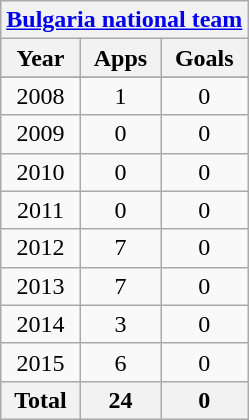<table class="wikitable" style="text-align:center">
<tr>
<th colspan=3><a href='#'>Bulgaria national team</a></th>
</tr>
<tr>
<th>Year</th>
<th>Apps</th>
<th>Goals</th>
</tr>
<tr>
</tr>
<tr>
<td>2008</td>
<td>1</td>
<td>0</td>
</tr>
<tr>
<td>2009</td>
<td>0</td>
<td>0</td>
</tr>
<tr>
<td>2010</td>
<td>0</td>
<td>0</td>
</tr>
<tr>
<td>2011</td>
<td>0</td>
<td>0</td>
</tr>
<tr>
<td>2012</td>
<td>7</td>
<td>0</td>
</tr>
<tr>
<td>2013</td>
<td>7</td>
<td>0</td>
</tr>
<tr>
<td>2014</td>
<td>3</td>
<td>0</td>
</tr>
<tr>
<td>2015</td>
<td>6</td>
<td>0</td>
</tr>
<tr>
<th>Total</th>
<th>24</th>
<th>0</th>
</tr>
</table>
